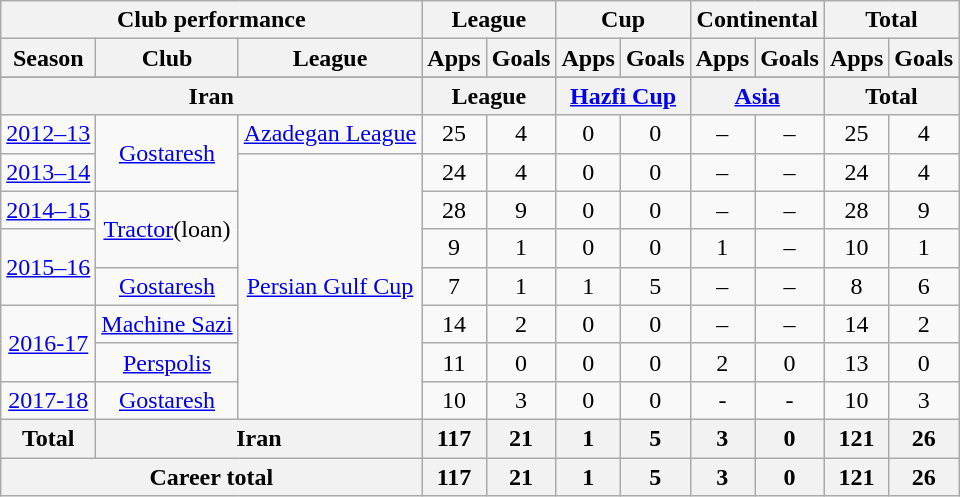<table class="wikitable" style="text-align:center">
<tr>
<th colspan=3>Club performance</th>
<th colspan=2>League</th>
<th colspan=2>Cup</th>
<th colspan=2>Continental</th>
<th colspan=2>Total</th>
</tr>
<tr>
<th>Season</th>
<th>Club</th>
<th>League</th>
<th>Apps</th>
<th>Goals</th>
<th>Apps</th>
<th>Goals</th>
<th>Apps</th>
<th>Goals</th>
<th>Apps</th>
<th>Goals</th>
</tr>
<tr>
</tr>
<tr>
<th colspan=3>Iran</th>
<th colspan=2>League</th>
<th colspan=2><a href='#'>Hazfi Cup</a></th>
<th colspan=2><a href='#'>Asia</a></th>
<th colspan=2>Total</th>
</tr>
<tr>
<td><a href='#'>2012–13</a></td>
<td rowspan="2"><a href='#'>Gostaresh</a></td>
<td rowspan="1"><a href='#'>Azadegan League</a></td>
<td>25</td>
<td>4</td>
<td>0</td>
<td>0</td>
<td>–</td>
<td>–</td>
<td>25</td>
<td>4</td>
</tr>
<tr>
<td><a href='#'>2013–14</a></td>
<td rowspan="7"><a href='#'>Persian Gulf Cup</a></td>
<td>24</td>
<td>4</td>
<td>0</td>
<td>0</td>
<td>–</td>
<td>–</td>
<td>24</td>
<td>4</td>
</tr>
<tr>
<td><a href='#'>2014–15</a></td>
<td rowspan="2"><a href='#'>Tractor</a>(loan)</td>
<td>28</td>
<td>9</td>
<td>0</td>
<td>0</td>
<td>–</td>
<td>–</td>
<td>28</td>
<td>9</td>
</tr>
<tr>
<td rowspan="2"><a href='#'>2015–16</a></td>
<td>9</td>
<td>1</td>
<td>0</td>
<td>0</td>
<td>1</td>
<td>–</td>
<td>10</td>
<td>1</td>
</tr>
<tr>
<td><a href='#'>Gostaresh</a></td>
<td>7</td>
<td>1</td>
<td>1</td>
<td>5</td>
<td>–</td>
<td>–</td>
<td>8</td>
<td>6</td>
</tr>
<tr>
<td rowspan="2"><a href='#'>2016-17</a></td>
<td><a href='#'>Machine Sazi</a></td>
<td>14</td>
<td>2</td>
<td>0</td>
<td>0</td>
<td>–</td>
<td>–</td>
<td>14</td>
<td>2</td>
</tr>
<tr>
<td><a href='#'>Perspolis</a></td>
<td>11</td>
<td>0</td>
<td>0</td>
<td>0</td>
<td>2</td>
<td>0</td>
<td>13</td>
<td>0</td>
</tr>
<tr>
<td><a href='#'>2017-18</a></td>
<td><a href='#'>Gostaresh</a></td>
<td>10</td>
<td>3</td>
<td>0</td>
<td>0</td>
<td>-</td>
<td>-</td>
<td>10</td>
<td>3</td>
</tr>
<tr>
<th rowspan="1">Total</th>
<th colspan="2">Iran</th>
<th>117</th>
<th>21</th>
<th>1</th>
<th>5</th>
<th>3</th>
<th>0</th>
<th>121</th>
<th>26</th>
</tr>
<tr>
<th colspan="3">Career total</th>
<th>117</th>
<th>21</th>
<th>1</th>
<th>5</th>
<th>3</th>
<th>0</th>
<th>121</th>
<th>26</th>
</tr>
</table>
